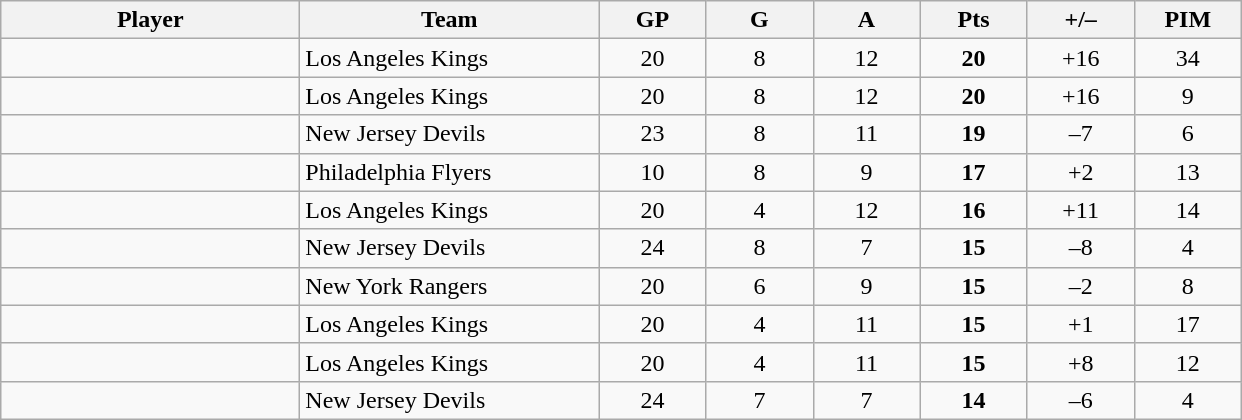<table style="padding:3px; border-spacing:0; text-align:center;" class="wikitable sortable">
<tr>
<th style="width:12em">Player</th>
<th style="width:12em">Team</th>
<th style="width:4em">GP</th>
<th style="width:4em">G</th>
<th style="width:4em">A</th>
<th style="width:4em">Pts</th>
<th style="width:4em">+/–</th>
<th style="width:4em">PIM</th>
</tr>
<tr>
<td align=left></td>
<td align=left>Los Angeles Kings</td>
<td>20</td>
<td>8</td>
<td>12</td>
<td><strong>20</strong></td>
<td>+16</td>
<td>34</td>
</tr>
<tr>
<td align=left></td>
<td align=left>Los Angeles Kings</td>
<td>20</td>
<td>8</td>
<td>12</td>
<td><strong>20</strong></td>
<td>+16</td>
<td>9</td>
</tr>
<tr>
<td align=left></td>
<td align=left>New Jersey Devils</td>
<td>23</td>
<td>8</td>
<td>11</td>
<td><strong>19</strong></td>
<td>–7</td>
<td>6</td>
</tr>
<tr>
<td align=left></td>
<td align=left>Philadelphia Flyers</td>
<td>10</td>
<td>8</td>
<td>9</td>
<td><strong>17</strong></td>
<td>+2</td>
<td>13</td>
</tr>
<tr>
<td align=left></td>
<td align=left>Los Angeles Kings</td>
<td>20</td>
<td>4</td>
<td>12</td>
<td><strong>16</strong></td>
<td>+11</td>
<td>14</td>
</tr>
<tr>
<td align=left></td>
<td align=left>New Jersey Devils</td>
<td>24</td>
<td>8</td>
<td>7</td>
<td><strong>15</strong></td>
<td>–8</td>
<td>4</td>
</tr>
<tr>
<td align=left></td>
<td align=left>New York Rangers</td>
<td>20</td>
<td>6</td>
<td>9</td>
<td><strong>15</strong></td>
<td>–2</td>
<td>8</td>
</tr>
<tr>
<td align=left></td>
<td align=left>Los Angeles Kings</td>
<td>20</td>
<td>4</td>
<td>11</td>
<td><strong>15</strong></td>
<td>+1</td>
<td>17</td>
</tr>
<tr>
<td align=left></td>
<td align=left>Los Angeles Kings</td>
<td>20</td>
<td>4</td>
<td>11</td>
<td><strong>15</strong></td>
<td>+8</td>
<td>12</td>
</tr>
<tr>
<td align=left></td>
<td align=left>New Jersey Devils</td>
<td>24</td>
<td>7</td>
<td>7</td>
<td><strong>14</strong></td>
<td>–6</td>
<td>4</td>
</tr>
</table>
